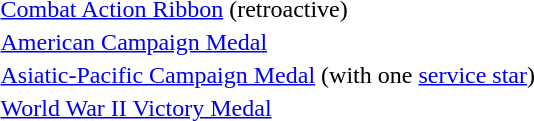<table>
<tr>
<td></td>
<td><a href='#'>Combat Action Ribbon</a> (retroactive)</td>
</tr>
<tr>
<td></td>
<td><a href='#'>American Campaign Medal</a></td>
</tr>
<tr>
<td></td>
<td><a href='#'>Asiatic-Pacific Campaign Medal</a> (with one <a href='#'>service star</a>)</td>
</tr>
<tr>
<td></td>
<td><a href='#'>World War II Victory Medal</a></td>
</tr>
</table>
